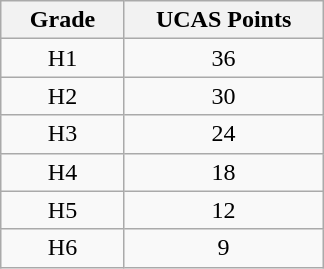<table class="wikitable" border="1" style="text-align:center; margin-left:1em;">
<tr>
<th width="75">Grade</th>
<th width="125">UCAS Points</th>
</tr>
<tr>
<td align="center">H1</td>
<td>36</td>
</tr>
<tr>
<td align="center">H2</td>
<td>30</td>
</tr>
<tr>
<td align="center">H3</td>
<td>24</td>
</tr>
<tr>
<td align="center">H4</td>
<td>18</td>
</tr>
<tr>
<td align="center">H5</td>
<td>12</td>
</tr>
<tr>
<td align="center">H6</td>
<td>9</td>
</tr>
</table>
